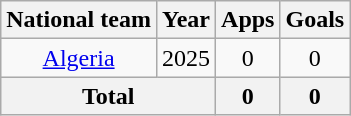<table class="wikitable" style="text-align:center">
<tr>
<th>National team</th>
<th>Year</th>
<th>Apps</th>
<th>Goals</th>
</tr>
<tr>
<td rowspan="1"><a href='#'>Algeria</a></td>
<td>2025</td>
<td>0</td>
<td>0</td>
</tr>
<tr>
<th colspan="2">Total</th>
<th>0</th>
<th>0</th>
</tr>
</table>
